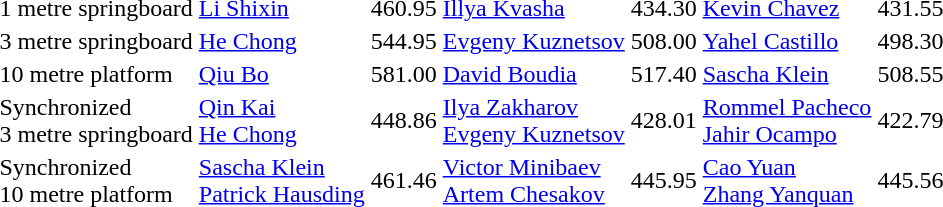<table>
<tr>
<td>1 metre springboard<br></td>
<td><a href='#'>Li Shixin</a><br><em></em></td>
<td>460.95</td>
<td><a href='#'>Illya Kvasha</a><br><em></em></td>
<td>434.30</td>
<td><a href='#'>Kevin Chavez</a><br><em></em></td>
<td>431.55</td>
</tr>
<tr>
<td>3 metre springboard<br></td>
<td><a href='#'>He Chong</a><br><em></em></td>
<td>544.95</td>
<td><a href='#'>Evgeny Kuznetsov</a><br><em></em></td>
<td>508.00</td>
<td><a href='#'>Yahel Castillo</a><br><em></em></td>
<td>498.30</td>
</tr>
<tr>
<td>10 metre platform<br></td>
<td><a href='#'>Qiu Bo</a><br><em></em></td>
<td>581.00</td>
<td><a href='#'>David Boudia</a><br><em></em></td>
<td>517.40</td>
<td><a href='#'>Sascha Klein</a><br><em></em></td>
<td>508.55</td>
</tr>
<tr>
<td>Synchronized<br>3 metre springboard<br></td>
<td><a href='#'>Qin Kai</a><br><a href='#'>He Chong</a><br><em></em></td>
<td>448.86</td>
<td><a href='#'>Ilya Zakharov</a><br><a href='#'>Evgeny Kuznetsov</a><br><em></em></td>
<td>428.01</td>
<td><a href='#'>Rommel Pacheco</a><br><a href='#'>Jahir Ocampo</a><br><em></em></td>
<td>422.79</td>
</tr>
<tr>
<td>Synchronized<br>10 metre platform<br></td>
<td><a href='#'>Sascha Klein</a><br><a href='#'>Patrick Hausding</a><br><em></em></td>
<td>461.46</td>
<td><a href='#'>Victor Minibaev</a><br><a href='#'>Artem Chesakov</a><br><em></em></td>
<td>445.95</td>
<td><a href='#'>Cao Yuan</a><br><a href='#'>Zhang Yanquan</a><br><em></em></td>
<td>445.56</td>
</tr>
</table>
